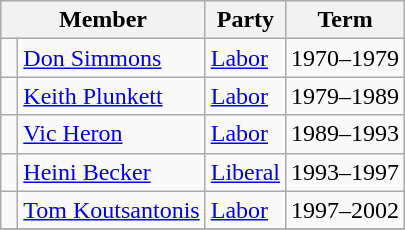<table class="wikitable">
<tr>
<th colspan="2">Member</th>
<th>Party</th>
<th>Term</th>
</tr>
<tr>
<td> </td>
<td><a href='#'>Don Simmons</a></td>
<td><a href='#'>Labor</a></td>
<td>1970–1979</td>
</tr>
<tr>
<td> </td>
<td><a href='#'>Keith Plunkett</a></td>
<td><a href='#'>Labor</a></td>
<td>1979–1989</td>
</tr>
<tr>
<td> </td>
<td><a href='#'>Vic Heron</a></td>
<td><a href='#'>Labor</a></td>
<td>1989–1993</td>
</tr>
<tr>
<td> </td>
<td><a href='#'>Heini Becker</a></td>
<td><a href='#'>Liberal</a></td>
<td>1993–1997</td>
</tr>
<tr>
<td> </td>
<td><a href='#'>Tom Koutsantonis</a></td>
<td><a href='#'>Labor</a></td>
<td>1997–2002</td>
</tr>
<tr>
</tr>
</table>
